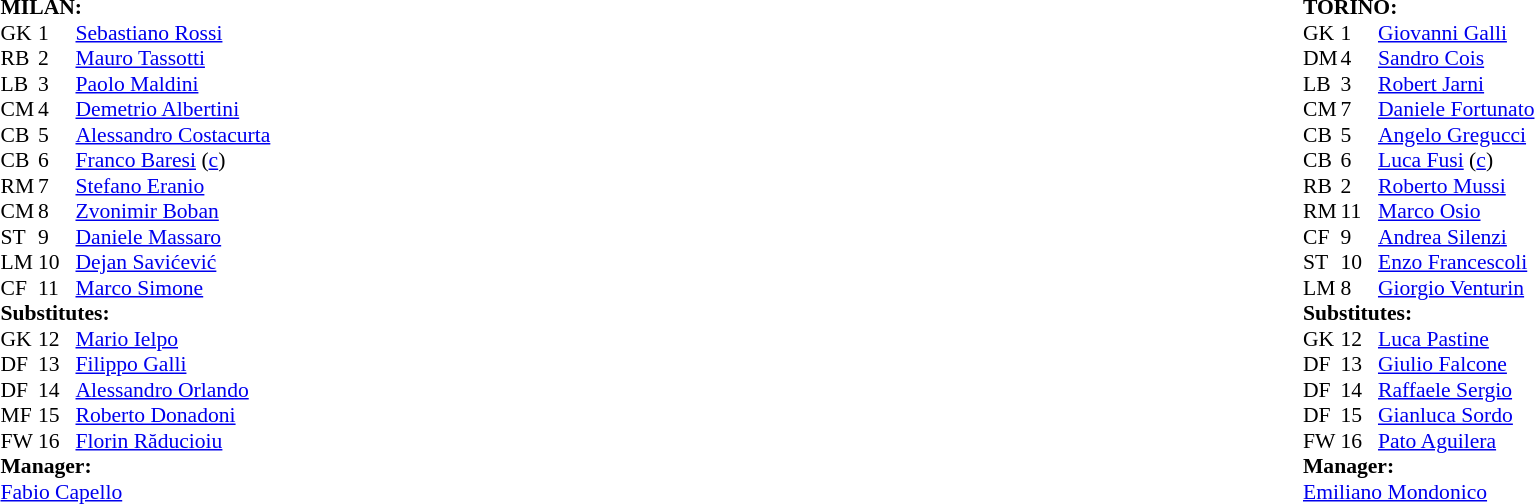<table width="100%">
<tr>
<td valign="top" width="50%"><br><table style="font-size:90%" cellspacing="0" cellpadding="0">
<tr>
<td colspan=4><strong>MILAN:</strong></td>
</tr>
<tr>
<th width=25></th>
<th width=25></th>
</tr>
<tr>
<td>GK</td>
<td>1</td>
<td> <a href='#'>Sebastiano Rossi</a></td>
</tr>
<tr>
<td>RB</td>
<td>2</td>
<td> <a href='#'>Mauro Tassotti</a></td>
</tr>
<tr>
<td>LB</td>
<td>3</td>
<td> <a href='#'>Paolo Maldini</a></td>
</tr>
<tr>
<td>CM</td>
<td>4</td>
<td> <a href='#'>Demetrio Albertini</a></td>
</tr>
<tr>
<td>CB</td>
<td>5</td>
<td> <a href='#'>Alessandro Costacurta</a></td>
</tr>
<tr>
<td>CB</td>
<td>6</td>
<td> <a href='#'>Franco Baresi</a> (<a href='#'>c</a>)</td>
</tr>
<tr>
<td>RM</td>
<td>7</td>
<td> <a href='#'>Stefano Eranio</a></td>
</tr>
<tr>
<td>CM</td>
<td>8</td>
<td> <a href='#'>Zvonimir Boban</a></td>
</tr>
<tr>
<td>ST</td>
<td>9</td>
<td> <a href='#'>Daniele Massaro</a></td>
</tr>
<tr>
<td>LM</td>
<td>10</td>
<td> <a href='#'>Dejan Savićević</a></td>
<td></td>
<td></td>
</tr>
<tr>
<td>CF</td>
<td>11</td>
<td> <a href='#'>Marco Simone</a></td>
<td></td>
<td></td>
</tr>
<tr>
<td colspan=3><strong>Substitutes:</strong></td>
</tr>
<tr>
<td>GK</td>
<td>12</td>
<td> <a href='#'>Mario Ielpo</a></td>
</tr>
<tr>
<td>DF</td>
<td>13</td>
<td> <a href='#'>Filippo Galli</a></td>
</tr>
<tr>
<td>DF</td>
<td>14</td>
<td> <a href='#'>Alessandro Orlando</a></td>
</tr>
<tr>
<td>MF</td>
<td>15</td>
<td> <a href='#'>Roberto Donadoni</a></td>
<td></td>
<td></td>
</tr>
<tr>
<td>FW</td>
<td>16</td>
<td> <a href='#'>Florin Răducioiu</a></td>
<td></td>
<td></td>
</tr>
<tr>
<td colspan=3><strong>Manager:</strong></td>
</tr>
<tr>
<td colspan=4> <a href='#'>Fabio Capello</a></td>
</tr>
</table>
</td>
<td valign="top"></td>
<td valign="top" width="50%"><br><table style="font-size: 90%" cellspacing="0" cellpadding="0" align=center>
<tr>
<td colspan="4"><strong>TORINO:</strong></td>
</tr>
<tr>
<th width=25></th>
<th width=25></th>
</tr>
<tr>
<td>GK</td>
<td>1</td>
<td> <a href='#'>Giovanni Galli</a></td>
</tr>
<tr>
<td>DM</td>
<td>4</td>
<td> <a href='#'>Sandro Cois</a></td>
<td></td>
<td></td>
</tr>
<tr>
<td>LB</td>
<td>3</td>
<td> <a href='#'>Robert Jarni</a></td>
</tr>
<tr>
<td>CM</td>
<td>7</td>
<td> <a href='#'>Daniele Fortunato</a></td>
</tr>
<tr>
<td>CB</td>
<td>5</td>
<td> <a href='#'>Angelo Gregucci</a></td>
</tr>
<tr>
<td>CB</td>
<td>6</td>
<td> <a href='#'>Luca Fusi</a> (<a href='#'>c</a>)</td>
</tr>
<tr>
<td>RB</td>
<td>2</td>
<td> <a href='#'>Roberto Mussi</a></td>
</tr>
<tr>
<td>RM</td>
<td>11</td>
<td> <a href='#'>Marco Osio</a></td>
<td></td>
<td></td>
</tr>
<tr>
<td>CF</td>
<td>9</td>
<td> <a href='#'>Andrea Silenzi</a></td>
</tr>
<tr>
<td>ST</td>
<td>10</td>
<td> <a href='#'>Enzo Francescoli</a></td>
</tr>
<tr>
<td>LM</td>
<td>8</td>
<td> <a href='#'>Giorgio Venturin</a></td>
</tr>
<tr>
<td colspan=3><strong>Substitutes:</strong></td>
</tr>
<tr>
<td>GK</td>
<td>12</td>
<td> <a href='#'>Luca Pastine</a></td>
</tr>
<tr>
<td>DF</td>
<td>13</td>
<td> <a href='#'>Giulio Falcone</a></td>
</tr>
<tr>
<td>DF</td>
<td>14</td>
<td> <a href='#'>Raffaele Sergio</a></td>
</tr>
<tr>
<td>DF</td>
<td>15</td>
<td> <a href='#'>Gianluca Sordo</a></td>
<td></td>
<td></td>
</tr>
<tr>
<td>FW</td>
<td>16</td>
<td> <a href='#'>Pato Aguilera</a></td>
<td></td>
<td></td>
</tr>
<tr>
<td colspan=3><strong>Manager:</strong></td>
</tr>
<tr>
<td colspan=4> <a href='#'>Emiliano Mondonico</a></td>
</tr>
</table>
</td>
</tr>
</table>
